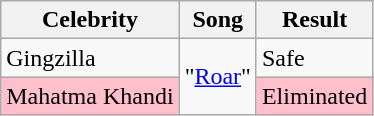<table class="wikitable sortable collapsed">
<tr>
<th>Celebrity</th>
<th>Song</th>
<th>Result</th>
</tr>
<tr>
<td>Gingzilla</td>
<td rowspan=2>"<a href='#'>Roar</a>"</td>
<td>Safe</td>
</tr>
<tr>
<td style="background:pink">Mahatma Khandi</td>
<td style="background:pink">Eliminated</td>
</tr>
</table>
